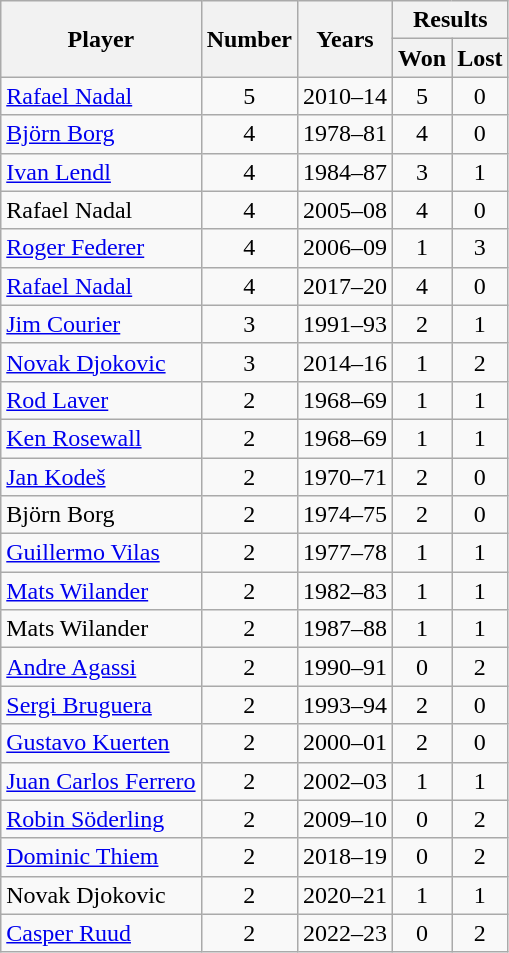<table class="wikitable">
<tr>
<th rowspan=2>Player</th>
<th rowspan=2>Number</th>
<th rowspan=2>Years</th>
<th colspan="2">Results</th>
</tr>
<tr>
<th>Won</th>
<th>Lost</th>
</tr>
<tr>
<td> <a href='#'>Rafael Nadal</a></td>
<td align=center>5</td>
<td align=center>2010–14</td>
<td align=center>5</td>
<td align=center>0</td>
</tr>
<tr>
<td> <a href='#'>Björn Borg</a></td>
<td align=center>4</td>
<td align=center>1978–81</td>
<td align=center>4</td>
<td align=center>0</td>
</tr>
<tr>
<td> <a href='#'>Ivan Lendl</a></td>
<td align=center>4</td>
<td align=center>1984–87</td>
<td align=center>3</td>
<td align=center>1</td>
</tr>
<tr>
<td> Rafael Nadal </td>
<td align=center>4</td>
<td align=center>2005–08</td>
<td align=center>4</td>
<td align=center>0</td>
</tr>
<tr>
<td> <a href='#'>Roger Federer</a></td>
<td align=center>4</td>
<td align=center>2006–09</td>
<td align=center>1</td>
<td align=center>3</td>
</tr>
<tr>
<td> <a href='#'>Rafael Nadal</a></td>
<td align=center>4</td>
<td align=center>2017–20</td>
<td align=center>4</td>
<td align="center">0</td>
</tr>
<tr>
<td> <a href='#'>Jim Courier</a></td>
<td align=center>3</td>
<td align=center>1991–93</td>
<td align=center>2</td>
<td align=center>1</td>
</tr>
<tr>
<td> <a href='#'>Novak Djokovic</a></td>
<td align=center>3</td>
<td align=center>2014–16</td>
<td align=center>1</td>
<td align=center>2</td>
</tr>
<tr>
<td> <a href='#'>Rod Laver</a></td>
<td align=center>2</td>
<td align=center>1968–69</td>
<td align=center>1</td>
<td align=center>1</td>
</tr>
<tr>
<td> <a href='#'>Ken Rosewall</a></td>
<td align=center>2</td>
<td align=center>1968–69</td>
<td align=center>1</td>
<td align=center>1</td>
</tr>
<tr>
<td> <a href='#'>Jan Kodeš</a></td>
<td align=center>2</td>
<td align=center>1970–71</td>
<td align=center>2</td>
<td align=center>0</td>
</tr>
<tr>
<td> Björn Borg </td>
<td align=center>2</td>
<td align=center>1974–75</td>
<td align=center>2</td>
<td align=center>0</td>
</tr>
<tr>
<td> <a href='#'>Guillermo Vilas</a></td>
<td align=center>2</td>
<td align=center>1977–78</td>
<td align=center>1</td>
<td align=center>1</td>
</tr>
<tr>
<td> <a href='#'>Mats Wilander</a></td>
<td align=center>2</td>
<td align=center>1982–83</td>
<td align=center>1</td>
<td align=center>1</td>
</tr>
<tr>
<td> Mats Wilander </td>
<td align=center>2</td>
<td align=center>1987–88</td>
<td align=center>1</td>
<td align=center>1</td>
</tr>
<tr>
<td> <a href='#'>Andre Agassi</a></td>
<td align=center>2</td>
<td align=center>1990–91</td>
<td align=center>0</td>
<td align=center>2</td>
</tr>
<tr>
<td> <a href='#'>Sergi Bruguera</a></td>
<td align=center>2</td>
<td align=center>1993–94</td>
<td align=center>2</td>
<td align=center>0</td>
</tr>
<tr>
<td> <a href='#'>Gustavo Kuerten</a></td>
<td align=center>2</td>
<td align=center>2000–01</td>
<td align=center>2</td>
<td align=center>0</td>
</tr>
<tr>
<td> <a href='#'>Juan Carlos Ferrero</a></td>
<td align=center>2</td>
<td align=center>2002–03</td>
<td align=center>1</td>
<td align=center>1</td>
</tr>
<tr>
<td> <a href='#'>Robin Söderling</a></td>
<td align=center>2</td>
<td align=center>2009–10</td>
<td align=center>0</td>
<td align=center>2</td>
</tr>
<tr>
<td> <a href='#'>Dominic Thiem</a></td>
<td align=center>2</td>
<td align=center>2018–19</td>
<td align=center>0</td>
<td align=center>2</td>
</tr>
<tr>
<td> Novak Djokovic </td>
<td align=center>2</td>
<td align=center>2020–21</td>
<td align=center>1</td>
<td align=center>1</td>
</tr>
<tr>
<td> <a href='#'>Casper Ruud</a></td>
<td align=center>2</td>
<td align=center>2022–23</td>
<td align=center>0</td>
<td align=center>2</td>
</tr>
</table>
